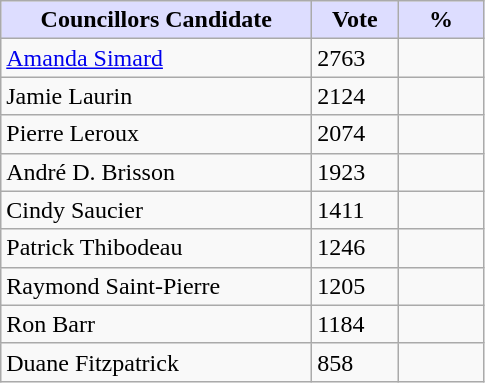<table class="wikitable">
<tr>
<th style="background:#ddf; width:200px;">Councillors Candidate</th>
<th style="background:#ddf; width:50px;">Vote</th>
<th style="background:#ddf; width:50px;">%</th>
</tr>
<tr>
<td><a href='#'>Amanda Simard</a></td>
<td>2763</td>
<td></td>
</tr>
<tr>
<td>Jamie Laurin</td>
<td>2124</td>
<td></td>
</tr>
<tr>
<td>Pierre Leroux</td>
<td>2074</td>
<td></td>
</tr>
<tr>
<td>André D. Brisson</td>
<td>1923</td>
<td></td>
</tr>
<tr>
<td>Cindy Saucier</td>
<td>1411</td>
<td></td>
</tr>
<tr>
<td>Patrick Thibodeau</td>
<td>1246</td>
<td></td>
</tr>
<tr>
<td>Raymond Saint-Pierre</td>
<td>1205</td>
<td></td>
</tr>
<tr>
<td>Ron Barr</td>
<td>1184</td>
<td></td>
</tr>
<tr>
<td>Duane Fitzpatrick</td>
<td>858</td>
<td></td>
</tr>
</table>
